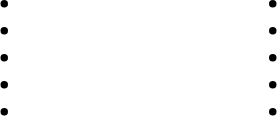<table>
<tr>
<td width="300"></td>
<td width="175"><br><ul><li></li><li></li><li></li><li></li><li></li></ul></td>
<td width="175"><br><ul><li></li><li></li><li></li><li></li><li></li></ul></td>
</tr>
</table>
